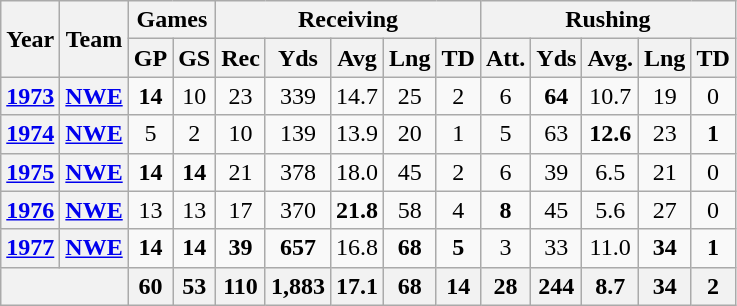<table class="wikitable" style="text-align:center">
<tr>
<th rowspan="2">Year</th>
<th rowspan="2">Team</th>
<th colspan="2">Games</th>
<th colspan="5">Receiving</th>
<th colspan="5">Rushing</th>
</tr>
<tr>
<th>GP</th>
<th>GS</th>
<th>Rec</th>
<th>Yds</th>
<th>Avg</th>
<th>Lng</th>
<th>TD</th>
<th>Att.</th>
<th>Yds</th>
<th>Avg.</th>
<th>Lng</th>
<th>TD</th>
</tr>
<tr>
<th><a href='#'>1973</a></th>
<th><a href='#'>NWE</a></th>
<td><strong>14</strong></td>
<td>10</td>
<td>23</td>
<td>339</td>
<td>14.7</td>
<td>25</td>
<td>2</td>
<td>6</td>
<td><strong>64</strong></td>
<td>10.7</td>
<td>19</td>
<td>0</td>
</tr>
<tr>
<th><a href='#'>1974</a></th>
<th><a href='#'>NWE</a></th>
<td>5</td>
<td>2</td>
<td>10</td>
<td>139</td>
<td>13.9</td>
<td>20</td>
<td>1</td>
<td>5</td>
<td>63</td>
<td><strong>12.6</strong></td>
<td>23</td>
<td><strong>1</strong></td>
</tr>
<tr>
<th><a href='#'>1975</a></th>
<th><a href='#'>NWE</a></th>
<td><strong>14</strong></td>
<td><strong>14</strong></td>
<td>21</td>
<td>378</td>
<td>18.0</td>
<td>45</td>
<td>2</td>
<td>6</td>
<td>39</td>
<td>6.5</td>
<td>21</td>
<td>0</td>
</tr>
<tr>
<th><a href='#'>1976</a></th>
<th><a href='#'>NWE</a></th>
<td>13</td>
<td>13</td>
<td>17</td>
<td>370</td>
<td><strong>21.8</strong></td>
<td>58</td>
<td>4</td>
<td><strong>8</strong></td>
<td>45</td>
<td>5.6</td>
<td>27</td>
<td>0</td>
</tr>
<tr>
<th><a href='#'>1977</a></th>
<th><a href='#'>NWE</a></th>
<td><strong>14</strong></td>
<td><strong>14</strong></td>
<td><strong>39</strong></td>
<td><strong>657</strong></td>
<td>16.8</td>
<td><strong>68</strong></td>
<td><strong>5</strong></td>
<td>3</td>
<td>33</td>
<td>11.0</td>
<td><strong>34</strong></td>
<td><strong>1</strong></td>
</tr>
<tr>
<th colspan="2"></th>
<th>60</th>
<th>53</th>
<th>110</th>
<th>1,883</th>
<th>17.1</th>
<th>68</th>
<th>14</th>
<th>28</th>
<th>244</th>
<th>8.7</th>
<th>34</th>
<th>2</th>
</tr>
</table>
